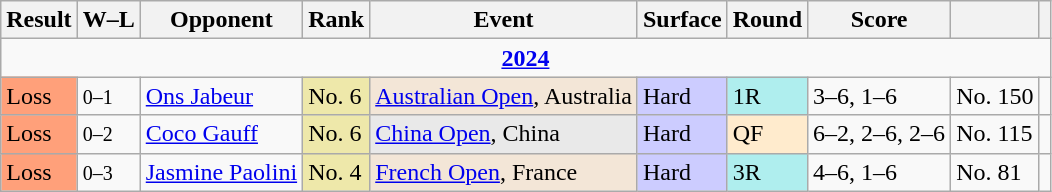<table class="wikitable sortable">
<tr>
<th>Result</th>
<th class=unsortable>W–L</th>
<th>Opponent</th>
<th>Rank</th>
<th>Event</th>
<th>Surface</th>
<th>Round</th>
<th class=unsortable>Score</th>
<th></th>
<th></th>
</tr>
<tr>
<td colspan="10" style="text-align:center"><strong><a href='#'>2024</a></strong></td>
</tr>
<tr>
<td bgcolor="ffa07a">Loss</td>
<td><small>0–1</small></td>
<td> <a href='#'>Ons Jabeur</a></td>
<td bgcolor=#eee8aa>No. 6</td>
<td bgcolor=f3e6d7><a href='#'>Australian Open</a>, Australia</td>
<td bgcolor="#ccccff">Hard</td>
<td bgcolor=afeeee>1R</td>
<td>3–6, 1–6</td>
<td>No. 150</td>
<td></td>
</tr>
<tr>
<td bgcolor="ffa07a">Loss</td>
<td><small>0–2</small></td>
<td> <a href='#'>Coco Gauff</a></td>
<td bgcolor=#eee8aa>No. 6</td>
<td bgcolor=#e9e9e9><a href='#'>China Open</a>, China</td>
<td bgcolor="#ccccff">Hard</td>
<td bgcolor=ffebcd>QF</td>
<td>6–2, 2–6, 2–6</td>
<td>No. 115</td>
<td></td>
</tr>
<tr>
<td bgcolor="ffa07a">Loss</td>
<td><small>0–3</small></td>
<td> <a href='#'>Jasmine Paolini</a></td>
<td bgcolor=#eee8aa>No. 4</td>
<td bgcolor=f3e6d7><a href='#'>French Open</a>, France</td>
<td bgcolor="#ccccff">Hard</td>
<td bgcolor=afeeee>3R</td>
<td>4–6, 1–6</td>
<td>No. 81</td>
<td></td>
</tr>
</table>
